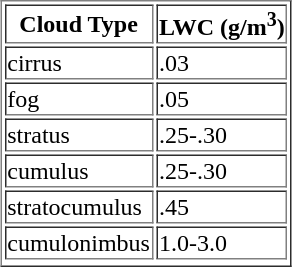<table BORDER="1" style="margin: 1em auto 1em auto">
<tr>
<th>Cloud Type</th>
<th>LWC (g/m<sup>3</sup>)</th>
</tr>
<tr>
<td>cirrus</td>
<td>.03</td>
</tr>
<tr>
<td>fog</td>
<td>.05</td>
</tr>
<tr>
<td>stratus</td>
<td>.25-.30</td>
</tr>
<tr>
<td>cumulus</td>
<td>.25-.30</td>
</tr>
<tr>
<td>stratocumulus</td>
<td>.45</td>
</tr>
<tr>
<td>cumulonimbus</td>
<td>1.0-3.0</td>
</tr>
<tr>
</tr>
</table>
